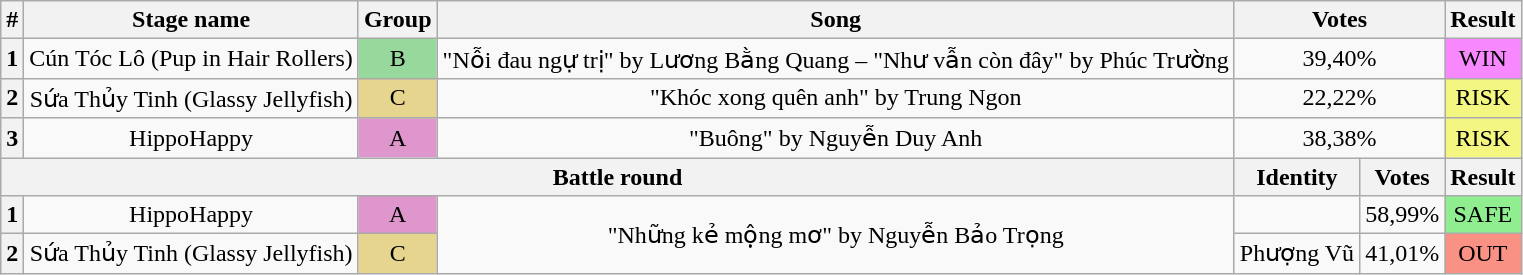<table class="wikitable plainrowheaders" style="text-align: center;">
<tr>
<th>#</th>
<th>Stage name</th>
<th>Group</th>
<th>Song</th>
<th colspan="2">Votes</th>
<th>Result</th>
</tr>
<tr>
<th>1</th>
<td>Cún Tóc Lô (Pup in Hair Rollers)</td>
<td bgcolor="#97D89D">B</td>
<td>"Nỗi đau ngự trị" by Lương Bằng Quang – "Như vẫn còn đây" by Phúc Trường</td>
<td colspan=2>39,40%</td>
<td bgcolor="#F888FD">WIN</td>
</tr>
<tr>
<th>2</th>
<td>Sứa Thủy Tinh (Glassy Jellyfish)</td>
<td bgcolor="#E5D58E">C</td>
<td>"Khóc xong quên anh" by Trung Ngon</td>
<td colspan="2">22,22%</td>
<td bgcolor="#F3F781">RISK</td>
</tr>
<tr>
<th>3</th>
<td>HippoHappy</td>
<td bgcolor="#DE96CD">A</td>
<td>"Buông" by Nguyễn Duy Anh</td>
<td colspan="2">38,38%</td>
<td bgcolor="#F3F781">RISK</td>
</tr>
<tr>
<th colspan="4">Battle round</th>
<th>Identity</th>
<th>Votes</th>
<th>Result</th>
</tr>
<tr>
<th>1</th>
<td>HippoHappy</td>
<td bgcolor="#DE96CD">A</td>
<td rowspan="2">"Những kẻ mộng mơ" by Nguyễn Bảo Trọng</td>
<td></td>
<td>58,99%</td>
<td bgcolor=lightgreen>SAFE</td>
</tr>
<tr>
<th>2</th>
<td>Sứa Thủy Tinh (Glassy Jellyfish)</td>
<td bgcolor="#E5D58E">C</td>
<td>Phượng Vũ</td>
<td>41,01%</td>
<td bgcolor="#F99185">OUT</td>
</tr>
</table>
